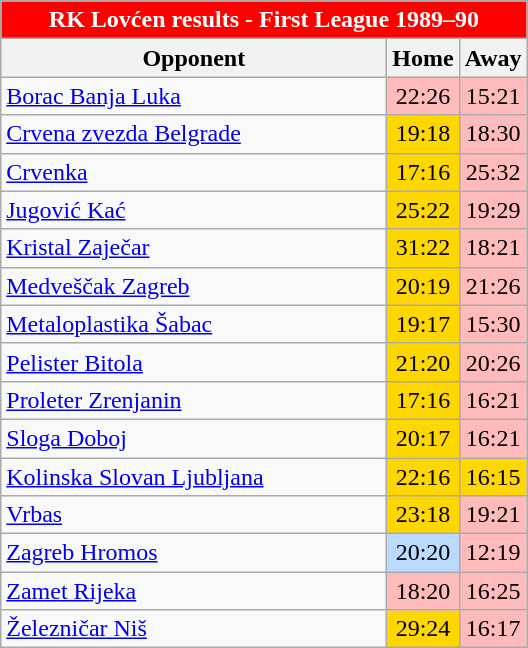<table class="wikitable" style="text-align:center">
<tr>
<th colspan=10 style="background:red;color:white;">RK Lovćen results - First League 1989–90</th>
</tr>
<tr>
<th width=250>Opponent</th>
<th>Home</th>
<th>Away</th>
</tr>
<tr>
<td align=left><a href='#'>Borac Banja Luka</a></td>
<td style="background:#ffbbbb;">22:26</td>
<td style="background:#ffbbbb;">15:21</td>
</tr>
<tr>
<td align=left><a href='#'>Crvena zvezda Belgrade</a></td>
<td style="background:gold">19:18</td>
<td style="background:#ffbbbb;">18:30</td>
</tr>
<tr>
<td align=left><a href='#'>Crvenka</a></td>
<td style="background:gold">17:16</td>
<td style="background:#ffbbbb;">25:32</td>
</tr>
<tr>
<td align=left><a href='#'>Jugović Kać</a></td>
<td style="background:gold">25:22</td>
<td style="background:#ffbbbb;">19:29</td>
</tr>
<tr>
<td align=left><a href='#'>Kristal Zaječar</a></td>
<td style="background:gold">31:22</td>
<td style="background:#ffbbbb;">18:21</td>
</tr>
<tr>
<td align=left><a href='#'>Medveščak Zagreb</a></td>
<td style="background:gold">20:19</td>
<td style="background:#ffbbbb;">21:26</td>
</tr>
<tr>
<td align=left><a href='#'>Metaloplastika Šabac</a></td>
<td style="background:gold">19:17</td>
<td style="background:#ffbbbb;">15:30</td>
</tr>
<tr>
<td align=left><a href='#'>Pelister Bitola</a></td>
<td style="background:gold">21:20</td>
<td style="background:#ffbbbb;">20:26</td>
</tr>
<tr>
<td align=left><a href='#'>Proleter Zrenjanin</a></td>
<td style="background:gold">17:16</td>
<td style="background:#ffbbbb;">16:21</td>
</tr>
<tr>
<td align=left><a href='#'>Sloga Doboj</a></td>
<td style="background:gold">20:17</td>
<td style="background:#ffbbbb;">16:21</td>
</tr>
<tr>
<td align=left><a href='#'>Kolinska Slovan Ljubljana</a></td>
<td style="background:gold">22:16</td>
<td style="background:gold">16:15</td>
</tr>
<tr>
<td align=left><a href='#'>Vrbas</a></td>
<td style="background:gold">23:18</td>
<td style="background:#ffbbbb;">19:21</td>
</tr>
<tr>
<td align=left><a href='#'>Zagreb Hromos</a></td>
<td style="background:#badaff">20:20</td>
<td style="background:#ffbbbb;">12:19</td>
</tr>
<tr>
<td align=left><a href='#'>Zamet Rijeka</a></td>
<td style="background:#ffbbbb;">18:20</td>
<td style="background:#ffbbbb;">16:25</td>
</tr>
<tr>
<td align=left><a href='#'>Železničar Niš</a></td>
<td style="background:gold">29:24</td>
<td style="background:#ffbbbb;">16:17</td>
</tr>
</table>
